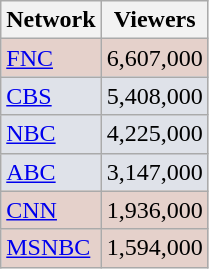<table class="wikitable">
<tr>
<th>Network</th>
<th>Viewers</th>
</tr>
<tr style="background:#e5d1cb;">
<td><a href='#'>FNC</a></td>
<td>6,607,000</td>
</tr>
<tr style="background:#dfe2e9;">
<td><a href='#'>CBS</a></td>
<td>5,408,000</td>
</tr>
<tr style="background:#dfe2e9;">
<td><a href='#'>NBC</a></td>
<td>4,225,000</td>
</tr>
<tr style="background:#dfe2e9;">
<td><a href='#'>ABC</a></td>
<td>3,147,000</td>
</tr>
<tr style="background:#e5d1cb;">
<td><a href='#'>CNN</a></td>
<td>1,936,000</td>
</tr>
<tr style="background:#e5d1cb;">
<td><a href='#'>MSNBC</a></td>
<td>1,594,000</td>
</tr>
</table>
